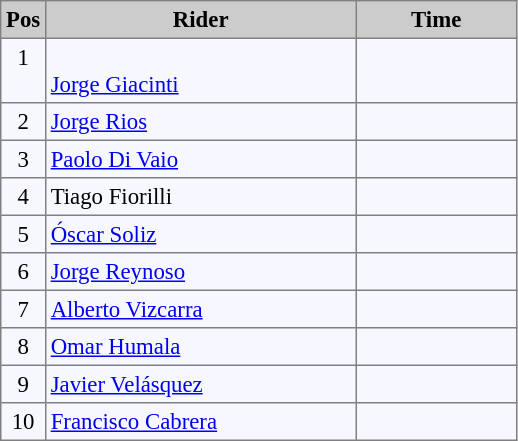<table bgcolor="#f7f8ff" cellpadding="3" cellspacing="0" border="1" style="font-size: 95%; border: gray solid 1px; border-collapse: collapse;">
<tr bgcolor="#CCCCCC">
<td align="center" width="20"><strong>Pos</strong></td>
<td align="center" width="200"><strong>Rider</strong></td>
<td align="center" width="100"><strong>Time</strong></td>
</tr>
<tr valign=top>
<td align=center>1</td>
<td><br> <a href='#'>Jorge Giacinti</a></td>
<td align="right"></td>
</tr>
<tr valign=top>
<td align=center>2</td>
<td> <a href='#'>Jorge Rios</a></td>
<td align=right></td>
</tr>
<tr valign=top>
<td align=center>3</td>
<td> <a href='#'>Paolo Di Vaio</a></td>
<td align=right></td>
</tr>
<tr valign=top>
<td align=center>4</td>
<td> Tiago Fiorilli</td>
<td align="right"></td>
</tr>
<tr valign=top>
<td align=center>5</td>
<td> <a href='#'>Óscar Soliz</a></td>
<td align=right></td>
</tr>
<tr valign=top>
<td align=center>6</td>
<td> <a href='#'>Jorge Reynoso</a></td>
<td align=right></td>
</tr>
<tr valign=top>
<td align=center>7</td>
<td> <a href='#'>Alberto Vizcarra</a></td>
<td align=right></td>
</tr>
<tr valign=top>
<td align=center>8</td>
<td> <a href='#'>Omar Humala</a></td>
<td align=right></td>
</tr>
<tr valign=top>
<td align=center>9</td>
<td> <a href='#'>Javier Velásquez</a></td>
<td align=right></td>
</tr>
<tr valign=top>
<td align=center>10</td>
<td> <a href='#'>Francisco Cabrera</a></td>
<td align=right></td>
</tr>
</table>
